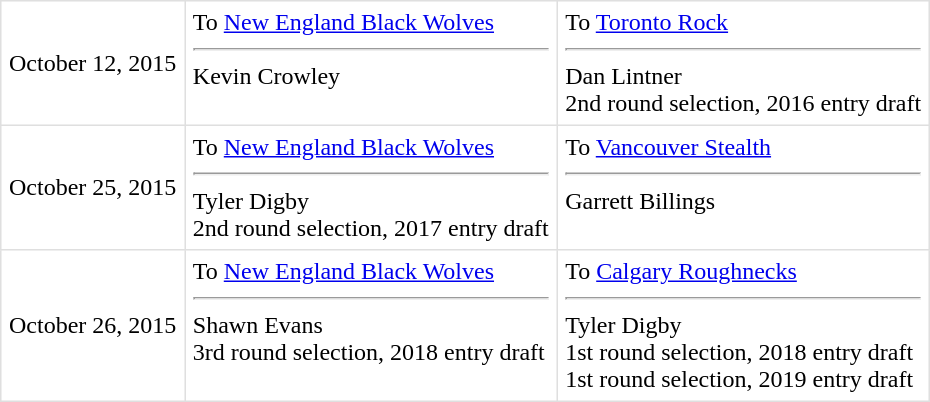<table border=1 style="border-collapse:collapse" bordercolor="#DFDFDF"  cellpadding="5">
<tr>
<td>October 12, 2015</td>
<td valign="top">To <a href='#'>New England Black Wolves</a><hr>Kevin Crowley</td>
<td valign="top">To <a href='#'>Toronto Rock</a><hr>Dan Lintner<br>2nd round selection, 2016 entry draft</td>
</tr>
<tr>
<td>October 25, 2015</td>
<td valign="top">To <a href='#'>New England Black Wolves</a><hr>Tyler Digby<br>2nd round selection, 2017 entry draft</td>
<td valign="top">To <a href='#'>Vancouver Stealth</a><hr>Garrett Billings</td>
</tr>
<tr>
<td>October 26, 2015</td>
<td valign="top">To <a href='#'>New England Black Wolves</a><hr>Shawn Evans<br>3rd round selection, 2018 entry draft</td>
<td valign="top">To <a href='#'>Calgary Roughnecks</a><hr>Tyler Digby<br>1st round selection, 2018 entry draft<br>1st round selection, 2019 entry draft</td>
</tr>
</table>
